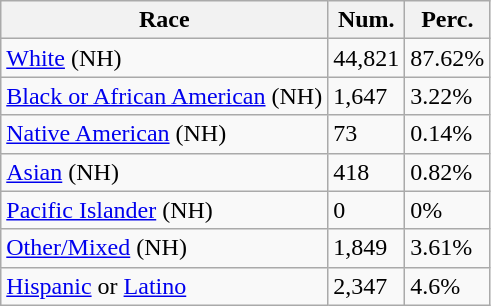<table class="wikitable">
<tr>
<th>Race</th>
<th>Num.</th>
<th>Perc.</th>
</tr>
<tr>
<td><a href='#'>White</a> (NH)</td>
<td>44,821</td>
<td>87.62%</td>
</tr>
<tr>
<td><a href='#'>Black or African American</a> (NH)</td>
<td>1,647</td>
<td>3.22%</td>
</tr>
<tr>
<td><a href='#'>Native American</a> (NH)</td>
<td>73</td>
<td>0.14%</td>
</tr>
<tr>
<td><a href='#'>Asian</a> (NH)</td>
<td>418</td>
<td>0.82%</td>
</tr>
<tr>
<td><a href='#'>Pacific Islander</a> (NH)</td>
<td>0</td>
<td>0%</td>
</tr>
<tr>
<td><a href='#'>Other/Mixed</a> (NH)</td>
<td>1,849</td>
<td>3.61%</td>
</tr>
<tr>
<td><a href='#'>Hispanic</a> or <a href='#'>Latino</a></td>
<td>2,347</td>
<td>4.6%</td>
</tr>
</table>
